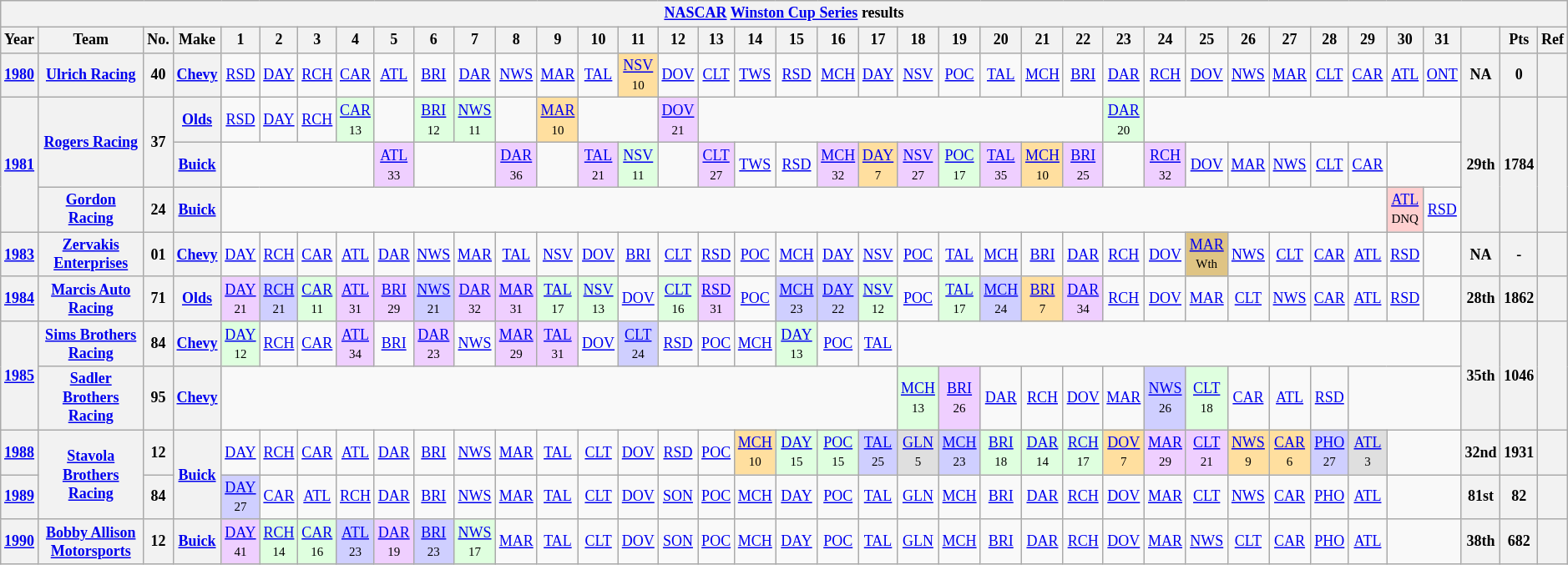<table class="wikitable" style="text-align:center; font-size:75%">
<tr>
<th colspan=42><a href='#'>NASCAR</a> <a href='#'>Winston Cup Series</a> results</th>
</tr>
<tr>
<th>Year</th>
<th>Team</th>
<th>No.</th>
<th>Make</th>
<th>1</th>
<th>2</th>
<th>3</th>
<th>4</th>
<th>5</th>
<th>6</th>
<th>7</th>
<th>8</th>
<th>9</th>
<th>10</th>
<th>11</th>
<th>12</th>
<th>13</th>
<th>14</th>
<th>15</th>
<th>16</th>
<th>17</th>
<th>18</th>
<th>19</th>
<th>20</th>
<th>21</th>
<th>22</th>
<th>23</th>
<th>24</th>
<th>25</th>
<th>26</th>
<th>27</th>
<th>28</th>
<th>29</th>
<th>30</th>
<th>31</th>
<th></th>
<th>Pts</th>
<th>Ref</th>
</tr>
<tr>
<th><a href='#'>1980</a></th>
<th><a href='#'>Ulrich Racing</a></th>
<th>40</th>
<th><a href='#'>Chevy</a></th>
<td><a href='#'>RSD</a></td>
<td><a href='#'>DAY</a></td>
<td><a href='#'>RCH</a></td>
<td><a href='#'>CAR</a></td>
<td><a href='#'>ATL</a></td>
<td><a href='#'>BRI</a></td>
<td><a href='#'>DAR</a></td>
<td><a href='#'>NWS</a></td>
<td><a href='#'>MAR</a></td>
<td><a href='#'>TAL</a></td>
<td style="background:#FFDF9F;"><a href='#'>NSV</a><br><small>10</small></td>
<td><a href='#'>DOV</a></td>
<td><a href='#'>CLT</a></td>
<td><a href='#'>TWS</a></td>
<td><a href='#'>RSD</a></td>
<td><a href='#'>MCH</a></td>
<td><a href='#'>DAY</a></td>
<td><a href='#'>NSV</a></td>
<td><a href='#'>POC</a></td>
<td><a href='#'>TAL</a></td>
<td><a href='#'>MCH</a></td>
<td><a href='#'>BRI</a></td>
<td><a href='#'>DAR</a></td>
<td><a href='#'>RCH</a></td>
<td><a href='#'>DOV</a></td>
<td><a href='#'>NWS</a></td>
<td><a href='#'>MAR</a></td>
<td><a href='#'>CLT</a></td>
<td><a href='#'>CAR</a></td>
<td><a href='#'>ATL</a></td>
<td><a href='#'>ONT</a></td>
<th>NA</th>
<th>0</th>
<th></th>
</tr>
<tr>
<th rowspan=3><a href='#'>1981</a></th>
<th rowspan=2><a href='#'>Rogers Racing</a></th>
<th rowspan=2>37</th>
<th><a href='#'>Olds</a></th>
<td><a href='#'>RSD</a></td>
<td><a href='#'>DAY</a></td>
<td><a href='#'>RCH</a></td>
<td style="background:#DFFFDF;"><a href='#'>CAR</a><br><small>13</small></td>
<td></td>
<td style="background:#DFFFDF;"><a href='#'>BRI</a><br><small>12</small></td>
<td style="background:#DFFFDF;"><a href='#'>NWS</a><br><small>11</small></td>
<td></td>
<td style="background:#FFDF9F;"><a href='#'>MAR</a><br><small>10</small></td>
<td colspan=2></td>
<td style="background:#EFCFFF;"><a href='#'>DOV</a><br><small>21</small></td>
<td colspan=10></td>
<td style="background:#DFFFDF;"><a href='#'>DAR</a><br><small>20</small></td>
<td colspan=8></td>
<th rowspan=3>29th</th>
<th rowspan=3>1784</th>
<th rowspan=3></th>
</tr>
<tr>
<th><a href='#'>Buick</a></th>
<td colspan=4></td>
<td style="background:#EFCFFF;"><a href='#'>ATL</a><br><small>33</small></td>
<td colspan=2></td>
<td style="background:#EFCFFF;"><a href='#'>DAR</a><br><small>36</small></td>
<td></td>
<td style="background:#EFCFFF;"><a href='#'>TAL</a><br><small>21</small></td>
<td style="background:#DFFFDF;"><a href='#'>NSV</a><br><small>11</small></td>
<td></td>
<td style="background:#EFCFFF;"><a href='#'>CLT</a><br><small>27</small></td>
<td><a href='#'>TWS</a></td>
<td><a href='#'>RSD</a></td>
<td style="background:#EFCFFF;"><a href='#'>MCH</a><br><small>32</small></td>
<td style="background:#FFDF9F;"><a href='#'>DAY</a><br><small>7</small></td>
<td style="background:#EFCFFF;"><a href='#'>NSV</a><br><small>27</small></td>
<td style="background:#DFFFDF;"><a href='#'>POC</a><br><small>17</small></td>
<td style="background:#EFCFFF;"><a href='#'>TAL</a><br><small>35</small></td>
<td style="background:#FFDF9F;"><a href='#'>MCH</a><br><small>10</small></td>
<td style="background:#EFCFFF;"><a href='#'>BRI</a><br><small>25</small></td>
<td></td>
<td style="background:#EFCFFF;"><a href='#'>RCH</a><br><small>32</small></td>
<td><a href='#'>DOV</a></td>
<td><a href='#'>MAR</a></td>
<td><a href='#'>NWS</a></td>
<td><a href='#'>CLT</a></td>
<td><a href='#'>CAR</a></td>
<td colspan=2></td>
</tr>
<tr>
<th><a href='#'>Gordon Racing</a></th>
<th>24</th>
<th><a href='#'>Buick</a></th>
<td colspan=29></td>
<td style="background:#FFCFCF;"><a href='#'>ATL</a><br><small>DNQ</small></td>
<td><a href='#'>RSD</a></td>
</tr>
<tr>
<th><a href='#'>1983</a></th>
<th><a href='#'>Zervakis Enterprises</a></th>
<th>01</th>
<th><a href='#'>Chevy</a></th>
<td><a href='#'>DAY</a></td>
<td><a href='#'>RCH</a></td>
<td><a href='#'>CAR</a></td>
<td><a href='#'>ATL</a></td>
<td><a href='#'>DAR</a></td>
<td><a href='#'>NWS</a></td>
<td><a href='#'>MAR</a></td>
<td><a href='#'>TAL</a></td>
<td><a href='#'>NSV</a></td>
<td><a href='#'>DOV</a></td>
<td><a href='#'>BRI</a></td>
<td><a href='#'>CLT</a></td>
<td><a href='#'>RSD</a></td>
<td><a href='#'>POC</a></td>
<td><a href='#'>MCH</a></td>
<td><a href='#'>DAY</a></td>
<td><a href='#'>NSV</a></td>
<td><a href='#'>POC</a></td>
<td><a href='#'>TAL</a></td>
<td><a href='#'>MCH</a></td>
<td><a href='#'>BRI</a></td>
<td><a href='#'>DAR</a></td>
<td><a href='#'>RCH</a></td>
<td><a href='#'>DOV</a></td>
<td style="background:#DFC484;"><a href='#'>MAR</a><br><small>Wth</small></td>
<td><a href='#'>NWS</a></td>
<td><a href='#'>CLT</a></td>
<td><a href='#'>CAR</a></td>
<td><a href='#'>ATL</a></td>
<td><a href='#'>RSD</a></td>
<td></td>
<th>NA</th>
<th>-</th>
<th></th>
</tr>
<tr>
<th><a href='#'>1984</a></th>
<th><a href='#'>Marcis Auto Racing</a></th>
<th>71</th>
<th><a href='#'>Olds</a></th>
<td style="background:#EFCFFF;"><a href='#'>DAY</a><br><small>21</small></td>
<td style="background:#CFCFFF;"><a href='#'>RCH</a><br><small>21</small></td>
<td style="background:#DFFFDF;"><a href='#'>CAR</a><br><small>11</small></td>
<td style="background:#EFCFFF;"><a href='#'>ATL</a><br><small>31</small></td>
<td style="background:#EFCFFF;"><a href='#'>BRI</a><br><small>29</small></td>
<td style="background:#CFCFFF;"><a href='#'>NWS</a><br><small>21</small></td>
<td style="background:#EFCFFF;"><a href='#'>DAR</a><br><small>32</small></td>
<td style="background:#EFCFFF;"><a href='#'>MAR</a><br><small>31</small></td>
<td style="background:#DFFFDF;"><a href='#'>TAL</a><br><small>17</small></td>
<td style="background:#DFFFDF;"><a href='#'>NSV</a><br><small>13</small></td>
<td><a href='#'>DOV</a></td>
<td style="background:#DFFFDF;"><a href='#'>CLT</a><br><small>16</small></td>
<td style="background:#EFCFFF;"><a href='#'>RSD</a><br><small>31</small></td>
<td><a href='#'>POC</a></td>
<td style="background:#CFCFFF;"><a href='#'>MCH</a><br><small>23</small></td>
<td style="background:#CFCFFF;"><a href='#'>DAY</a><br><small>22</small></td>
<td style="background:#DFFFDF;"><a href='#'>NSV</a><br><small>12</small></td>
<td><a href='#'>POC</a></td>
<td style="background:#DFFFDF;"><a href='#'>TAL</a><br><small>17</small></td>
<td style="background:#CFCFFF;"><a href='#'>MCH</a><br><small>24</small></td>
<td style="background:#FFDF9F;"><a href='#'>BRI</a><br><small>7</small></td>
<td style="background:#EFCFFF;"><a href='#'>DAR</a><br><small>34</small></td>
<td><a href='#'>RCH</a></td>
<td><a href='#'>DOV</a></td>
<td><a href='#'>MAR</a></td>
<td><a href='#'>CLT</a></td>
<td><a href='#'>NWS</a></td>
<td><a href='#'>CAR</a></td>
<td><a href='#'>ATL</a></td>
<td><a href='#'>RSD</a></td>
<td></td>
<th>28th</th>
<th>1862</th>
<th></th>
</tr>
<tr>
<th rowspan=2><a href='#'>1985</a></th>
<th><a href='#'>Sims Brothers Racing</a></th>
<th>84</th>
<th><a href='#'>Chevy</a></th>
<td style="background:#DFFFDF;"><a href='#'>DAY</a><br><small>12</small></td>
<td><a href='#'>RCH</a></td>
<td><a href='#'>CAR</a></td>
<td style="background:#EFCFFF;"><a href='#'>ATL</a><br><small>34</small></td>
<td><a href='#'>BRI</a></td>
<td style="background:#EFCFFF;"><a href='#'>DAR</a><br><small>23</small></td>
<td><a href='#'>NWS</a></td>
<td style="background:#EFCFFF;"><a href='#'>MAR</a><br><small>29</small></td>
<td style="background:#EFCFFF;"><a href='#'>TAL</a><br><small>31</small></td>
<td><a href='#'>DOV</a></td>
<td style="background:#CFCFFF;"><a href='#'>CLT</a><br><small>24</small></td>
<td><a href='#'>RSD</a></td>
<td><a href='#'>POC</a></td>
<td><a href='#'>MCH</a></td>
<td style="background:#DFFFDF;"><a href='#'>DAY</a><br><small>13</small></td>
<td><a href='#'>POC</a></td>
<td><a href='#'>TAL</a></td>
<td colspan=14></td>
<th rowspan=2>35th</th>
<th rowspan=2>1046</th>
<th rowspan=2></th>
</tr>
<tr>
<th><a href='#'>Sadler Brothers Racing</a></th>
<th>95</th>
<th><a href='#'>Chevy</a></th>
<td colspan=17></td>
<td style="background:#DFFFDF;"><a href='#'>MCH</a><br><small>13</small></td>
<td style="background:#EFCFFF;"><a href='#'>BRI</a><br><small>26</small></td>
<td><a href='#'>DAR</a></td>
<td><a href='#'>RCH</a></td>
<td><a href='#'>DOV</a></td>
<td><a href='#'>MAR</a></td>
<td style="background:#CFCFFF;"><a href='#'>NWS</a><br><small>26</small></td>
<td style="background:#DFFFDF;"><a href='#'>CLT</a><br><small>18</small></td>
<td><a href='#'>CAR</a></td>
<td><a href='#'>ATL</a></td>
<td><a href='#'>RSD</a></td>
<td colspan=3></td>
</tr>
<tr>
<th><a href='#'>1988</a></th>
<th rowspan=2><a href='#'>Stavola Brothers Racing</a></th>
<th>12</th>
<th rowspan=2><a href='#'>Buick</a></th>
<td><a href='#'>DAY</a></td>
<td><a href='#'>RCH</a></td>
<td><a href='#'>CAR</a></td>
<td><a href='#'>ATL</a></td>
<td><a href='#'>DAR</a></td>
<td><a href='#'>BRI</a></td>
<td><a href='#'>NWS</a></td>
<td><a href='#'>MAR</a></td>
<td><a href='#'>TAL</a></td>
<td><a href='#'>CLT</a></td>
<td><a href='#'>DOV</a></td>
<td><a href='#'>RSD</a></td>
<td><a href='#'>POC</a></td>
<td style="background:#FFDF9F;"><a href='#'>MCH</a><br><small>10</small></td>
<td style="background:#DFFFDF;"><a href='#'>DAY</a><br><small>15</small></td>
<td style="background:#DFFFDF;"><a href='#'>POC</a><br><small>15</small></td>
<td style="background:#CFCFFF;"><a href='#'>TAL</a><br><small>25</small></td>
<td style="background:#DFDFDF;"><a href='#'>GLN</a><br><small>5</small></td>
<td style="background:#CFCFFF;"><a href='#'>MCH</a><br><small>23</small></td>
<td style="background:#DFFFDF;"><a href='#'>BRI</a><br><small>18</small></td>
<td style="background:#DFFFDF;"><a href='#'>DAR</a><br><small>14</small></td>
<td style="background:#DFFFDF;"><a href='#'>RCH</a><br><small>17</small></td>
<td style="background:#FFDF9F;"><a href='#'>DOV</a><br><small>7</small></td>
<td style="background:#EFCFFF;"><a href='#'>MAR</a><br><small>29</small></td>
<td style="background:#EFCFFF;"><a href='#'>CLT</a><br><small>21</small></td>
<td style="background:#FFDF9F;"><a href='#'>NWS</a><br><small>9</small></td>
<td style="background:#FFDF9F;"><a href='#'>CAR</a><br><small>6</small></td>
<td style="background:#CFCFFF;"><a href='#'>PHO</a><br><small>27</small></td>
<td style="background:#DFDFDF;"><a href='#'>ATL</a><br><small>3</small></td>
<td colspan=2></td>
<th>32nd</th>
<th>1931</th>
<th></th>
</tr>
<tr>
<th><a href='#'>1989</a></th>
<th>84</th>
<td style="background:#CFCFFF;"><a href='#'>DAY</a><br><small>27</small></td>
<td><a href='#'>CAR</a></td>
<td><a href='#'>ATL</a></td>
<td><a href='#'>RCH</a></td>
<td><a href='#'>DAR</a></td>
<td><a href='#'>BRI</a></td>
<td><a href='#'>NWS</a></td>
<td><a href='#'>MAR</a></td>
<td><a href='#'>TAL</a></td>
<td><a href='#'>CLT</a></td>
<td><a href='#'>DOV</a></td>
<td><a href='#'>SON</a></td>
<td><a href='#'>POC</a></td>
<td><a href='#'>MCH</a></td>
<td><a href='#'>DAY</a></td>
<td><a href='#'>POC</a></td>
<td><a href='#'>TAL</a></td>
<td><a href='#'>GLN</a></td>
<td><a href='#'>MCH</a></td>
<td><a href='#'>BRI</a></td>
<td><a href='#'>DAR</a></td>
<td><a href='#'>RCH</a></td>
<td><a href='#'>DOV</a></td>
<td><a href='#'>MAR</a></td>
<td><a href='#'>CLT</a></td>
<td><a href='#'>NWS</a></td>
<td><a href='#'>CAR</a></td>
<td><a href='#'>PHO</a></td>
<td><a href='#'>ATL</a></td>
<td colspan=2></td>
<th>81st</th>
<th>82</th>
<th></th>
</tr>
<tr>
<th><a href='#'>1990</a></th>
<th><a href='#'>Bobby Allison Motorsports</a></th>
<th>12</th>
<th><a href='#'>Buick</a></th>
<td style="background:#EFCFFF;"><a href='#'>DAY</a><br><small>41</small></td>
<td style="background:#DFFFDF;"><a href='#'>RCH</a><br><small>14</small></td>
<td style="background:#DFFFDF;"><a href='#'>CAR</a><br><small>16</small></td>
<td style="background:#CFCFFF;"><a href='#'>ATL</a><br><small>23</small></td>
<td style="background:#EFCFFF;"><a href='#'>DAR</a><br><small>19</small></td>
<td style="background:#CFCFFF;"><a href='#'>BRI</a><br><small>23</small></td>
<td style="background:#DFFFDF;"><a href='#'>NWS</a><br><small>17</small></td>
<td><a href='#'>MAR</a></td>
<td><a href='#'>TAL</a></td>
<td><a href='#'>CLT</a></td>
<td><a href='#'>DOV</a></td>
<td><a href='#'>SON</a></td>
<td><a href='#'>POC</a></td>
<td><a href='#'>MCH</a></td>
<td><a href='#'>DAY</a></td>
<td><a href='#'>POC</a></td>
<td><a href='#'>TAL</a></td>
<td><a href='#'>GLN</a></td>
<td><a href='#'>MCH</a></td>
<td><a href='#'>BRI</a></td>
<td><a href='#'>DAR</a></td>
<td><a href='#'>RCH</a></td>
<td><a href='#'>DOV</a></td>
<td><a href='#'>MAR</a></td>
<td><a href='#'>NWS</a></td>
<td><a href='#'>CLT</a></td>
<td><a href='#'>CAR</a></td>
<td><a href='#'>PHO</a></td>
<td><a href='#'>ATL</a></td>
<td colspan=2></td>
<th>38th</th>
<th>682</th>
<th></th>
</tr>
</table>
